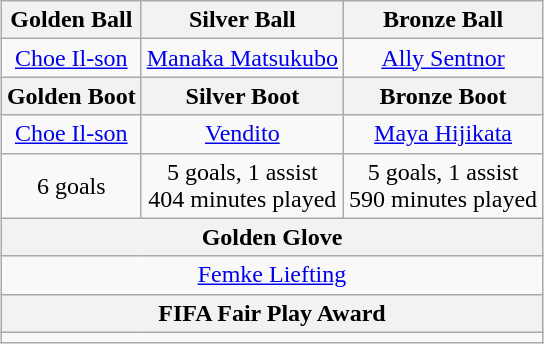<table class="wikitable" style="margin:auto">
<tr>
<th>Golden Ball</th>
<th>Silver Ball</th>
<th>Bronze Ball</th>
</tr>
<tr style="text-align:center;">
<td> <a href='#'>Choe Il-son</a></td>
<td> <a href='#'>Manaka Matsukubo</a></td>
<td> <a href='#'>Ally Sentnor</a></td>
</tr>
<tr>
<th>Golden Boot</th>
<th>Silver Boot</th>
<th>Bronze Boot</th>
</tr>
<tr style="text-align:center;">
<td> <a href='#'>Choe Il-son</a></td>
<td> <a href='#'>Vendito</a></td>
<td> <a href='#'>Maya Hijikata</a></td>
</tr>
<tr style="text-align:center;">
<td>6 goals</td>
<td>5 goals, 1 assist<br>404 minutes played</td>
<td>5 goals, 1 assist<br>590 minutes played</td>
</tr>
<tr>
<th colspan="3">Golden Glove</th>
</tr>
<tr>
<td colspan="3" style="text-align:center;"> <a href='#'>Femke Liefting</a></td>
</tr>
<tr>
<th colspan="3">FIFA Fair Play Award</th>
</tr>
<tr>
<td colspan="3" style="text-align:center;"></td>
</tr>
</table>
